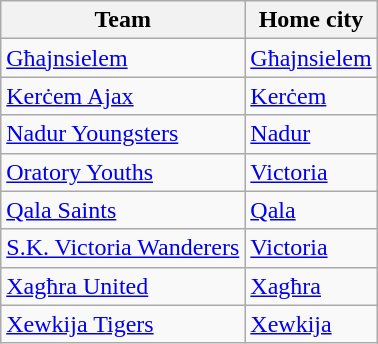<table class="wikitable sortable">
<tr>
<th>Team</th>
<th>Home city</th>
</tr>
<tr>
<td><a href='#'>Għajnsielem</a></td>
<td><a href='#'>Għajnsielem</a></td>
</tr>
<tr>
<td><a href='#'>Kerċem Ajax</a></td>
<td><a href='#'>Kerċem</a></td>
</tr>
<tr>
<td><a href='#'>Nadur Youngsters</a></td>
<td><a href='#'>Nadur</a></td>
</tr>
<tr>
<td><a href='#'>Oratory Youths</a></td>
<td><a href='#'>Victoria</a></td>
</tr>
<tr>
<td><a href='#'>Qala Saints</a></td>
<td><a href='#'>Qala</a></td>
</tr>
<tr>
<td><a href='#'>S.K. Victoria Wanderers</a></td>
<td><a href='#'>Victoria</a></td>
</tr>
<tr>
<td><a href='#'>Xagħra United</a></td>
<td><a href='#'>Xagħra</a></td>
</tr>
<tr>
<td><a href='#'>Xewkija Tigers</a></td>
<td><a href='#'>Xewkija</a></td>
</tr>
</table>
